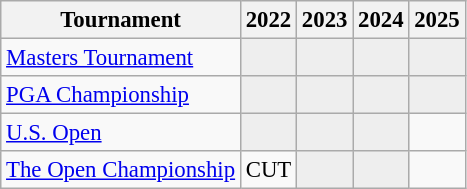<table class="wikitable" style="font-size:95%;text-align:center;">
<tr>
<th>Tournament</th>
<th>2022</th>
<th>2023</th>
<th>2024</th>
<th>2025</th>
</tr>
<tr>
<td align=left><a href='#'>Masters Tournament</a></td>
<td style="background:#eeeeee;"></td>
<td style="background:#eeeeee;"></td>
<td style="background:#eeeeee;"></td>
<td style="background:#eeeeee;"></td>
</tr>
<tr>
<td align=left><a href='#'>PGA Championship</a></td>
<td style="background:#eeeeee;"></td>
<td style="background:#eeeeee;"></td>
<td style="background:#eeeeee;"></td>
<td style="background:#eeeeee;"></td>
</tr>
<tr>
<td align=left><a href='#'>U.S. Open</a></td>
<td style="background:#eeeeee;"></td>
<td style="background:#eeeeee;"></td>
<td style="background:#eeeeee;"></td>
<td></td>
</tr>
<tr>
<td align=left><a href='#'>The Open Championship</a></td>
<td>CUT</td>
<td style="background:#eeeeee;"></td>
<td style="background:#eeeeee;"></td>
<td></td>
</tr>
</table>
